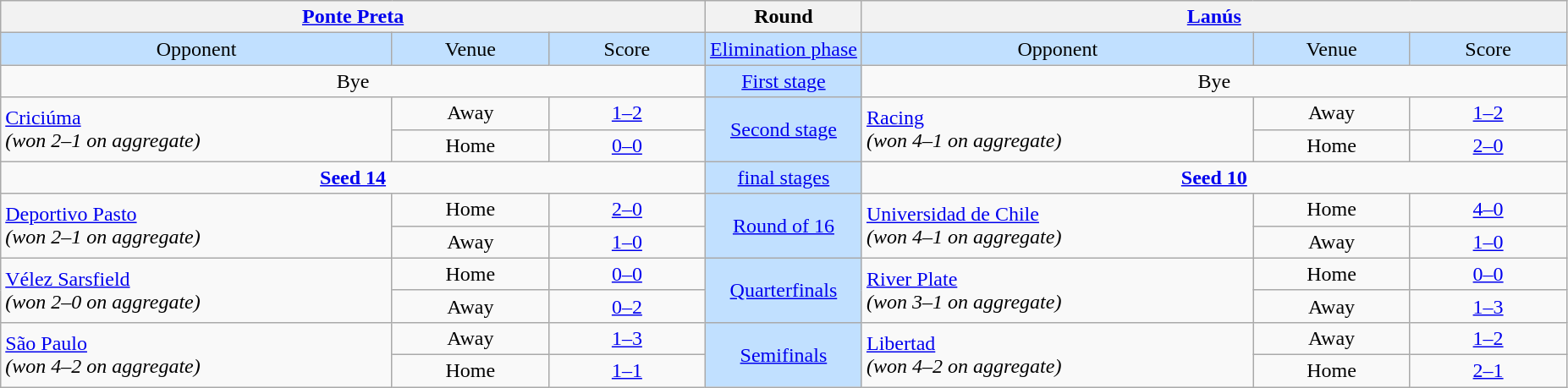<table class="wikitable" style="text-align: center;">
<tr>
<th colspan=3> <a href='#'>Ponte Preta</a></th>
<th>Round</th>
<th colspan=3> <a href='#'>Lanús</a></th>
</tr>
<tr bgcolor=#c1e0ff>
<td width=25%>Opponent</td>
<td width=10%>Venue</td>
<td width=10%>Score</td>
<td width=10%><a href='#'>Elimination phase</a></td>
<td width=25%>Opponent</td>
<td width=10%>Venue</td>
<td width=10%>Score</td>
</tr>
<tr>
<td colspan=3>Bye</td>
<td bgcolor=#c1e0ff><a href='#'>First stage</a></td>
<td colspan=3>Bye</td>
</tr>
<tr>
<td rowspan=2 align=left> <a href='#'>Criciúma</a><br><em>(won 2–1 on aggregate)</em></td>
<td>Away</td>
<td><a href='#'>1–2</a></td>
<td rowspan=2 bgcolor=#c1e0ff><a href='#'>Second stage</a></td>
<td rowspan=2 align=left> <a href='#'>Racing</a><br><em>(won 4–1 on aggregate)</em></td>
<td>Away</td>
<td><a href='#'>1–2</a></td>
</tr>
<tr>
<td>Home</td>
<td><a href='#'>0–0</a></td>
<td>Home</td>
<td><a href='#'>2–0</a></td>
</tr>
<tr>
<td colspan=3><strong><a href='#'>Seed 14</a></strong></td>
<td bgcolor=#c1e0ff><a href='#'>final stages</a></td>
<td colspan=3><strong><a href='#'>Seed 10</a></strong></td>
</tr>
<tr>
<td rowspan=2 align=left> <a href='#'>Deportivo Pasto</a><br><em>(won 2–1 on aggregate)</em></td>
<td>Home</td>
<td><a href='#'>2–0</a></td>
<td rowspan=2 bgcolor=#c1e0ff><a href='#'>Round of 16</a></td>
<td rowspan=2 align=left> <a href='#'>Universidad de Chile</a><br><em>(won 4–1 on aggregate)</em></td>
<td>Home</td>
<td><a href='#'>4–0</a></td>
</tr>
<tr>
<td>Away</td>
<td><a href='#'>1–0</a></td>
<td>Away</td>
<td><a href='#'>1–0</a></td>
</tr>
<tr>
<td rowspan=2 align=left> <a href='#'>Vélez Sarsfield</a><br><em>(won 2–0 on aggregate)</em></td>
<td>Home</td>
<td><a href='#'>0–0</a></td>
<td rowspan=2 bgcolor=#c1e0ff><a href='#'>Quarterfinals</a></td>
<td rowspan=2 align=left> <a href='#'>River Plate</a><br><em>(won 3–1 on aggregate)</em></td>
<td>Home</td>
<td><a href='#'>0–0</a></td>
</tr>
<tr>
<td>Away</td>
<td><a href='#'>0–2</a></td>
<td>Away</td>
<td><a href='#'>1–3</a></td>
</tr>
<tr>
<td rowspan=2 align=left> <a href='#'>São Paulo</a><br><em>(won 4–2 on aggregate)</em></td>
<td>Away</td>
<td><a href='#'>1–3</a></td>
<td rowspan=2 bgcolor=#c1e0ff><a href='#'>Semifinals</a></td>
<td rowspan=2 align=left> <a href='#'>Libertad</a><br><em>(won 4–2 on aggregate)</em></td>
<td>Away</td>
<td><a href='#'>1–2</a></td>
</tr>
<tr>
<td>Home</td>
<td><a href='#'>1–1</a></td>
<td>Home</td>
<td><a href='#'>2–1</a></td>
</tr>
</table>
